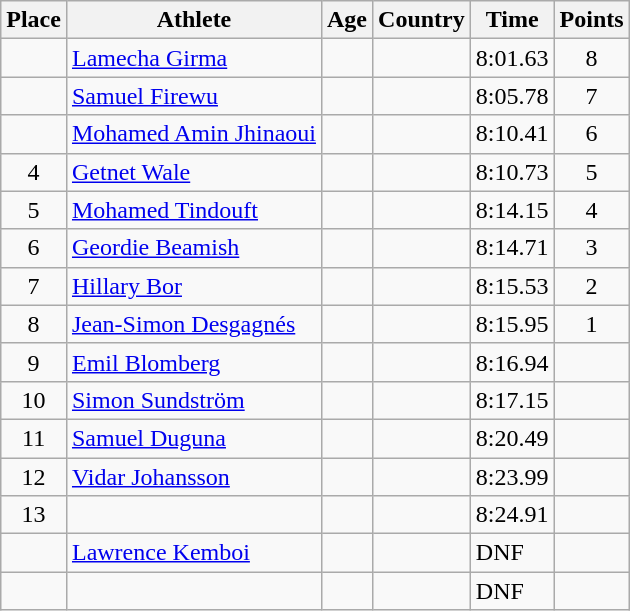<table class="wikitable mw-datatable sortable">
<tr>
<th>Place</th>
<th>Athlete</th>
<th>Age</th>
<th>Country</th>
<th>Time</th>
<th>Points</th>
</tr>
<tr>
<td align=center></td>
<td><a href='#'>Lamecha Girma</a></td>
<td></td>
<td></td>
<td>8:01.63</td>
<td align=center>8</td>
</tr>
<tr>
<td align=center></td>
<td><a href='#'>Samuel Firewu</a></td>
<td></td>
<td></td>
<td>8:05.78</td>
<td align=center>7</td>
</tr>
<tr>
<td align=center></td>
<td><a href='#'>Mohamed Amin Jhinaoui</a></td>
<td></td>
<td></td>
<td>8:10.41</td>
<td align=center>6</td>
</tr>
<tr>
<td align=center>4</td>
<td><a href='#'>Getnet Wale</a></td>
<td></td>
<td></td>
<td>8:10.73</td>
<td align=center>5</td>
</tr>
<tr>
<td align=center>5</td>
<td><a href='#'>Mohamed Tindouft</a></td>
<td></td>
<td></td>
<td>8:14.15</td>
<td align=center>4</td>
</tr>
<tr>
<td align=center>6</td>
<td><a href='#'>Geordie Beamish</a></td>
<td></td>
<td></td>
<td>8:14.71</td>
<td align=center>3</td>
</tr>
<tr>
<td align=center>7</td>
<td><a href='#'>Hillary Bor</a></td>
<td></td>
<td></td>
<td>8:15.53</td>
<td align=center>2</td>
</tr>
<tr>
<td align=center>8</td>
<td><a href='#'>Jean-Simon Desgagnés</a></td>
<td></td>
<td></td>
<td>8:15.95</td>
<td align=center>1</td>
</tr>
<tr>
<td align=center>9</td>
<td><a href='#'>Emil Blomberg</a></td>
<td></td>
<td></td>
<td>8:16.94</td>
<td align=center></td>
</tr>
<tr>
<td align=center>10</td>
<td><a href='#'>Simon Sundström</a></td>
<td></td>
<td></td>
<td>8:17.15</td>
<td align=center></td>
</tr>
<tr>
<td align=center>11</td>
<td><a href='#'>Samuel Duguna</a></td>
<td></td>
<td></td>
<td>8:20.49</td>
<td align=center></td>
</tr>
<tr>
<td align=center>12</td>
<td><a href='#'>Vidar Johansson</a></td>
<td></td>
<td></td>
<td>8:23.99</td>
<td align=center></td>
</tr>
<tr>
<td align=center>13</td>
<td></td>
<td></td>
<td></td>
<td>8:24.91</td>
<td align=center></td>
</tr>
<tr>
<td align=center></td>
<td><a href='#'>Lawrence Kemboi</a></td>
<td></td>
<td></td>
<td>DNF</td>
<td align=center></td>
</tr>
<tr>
<td align=center></td>
<td></td>
<td></td>
<td></td>
<td>DNF</td>
<td align=center></td>
</tr>
</table>
